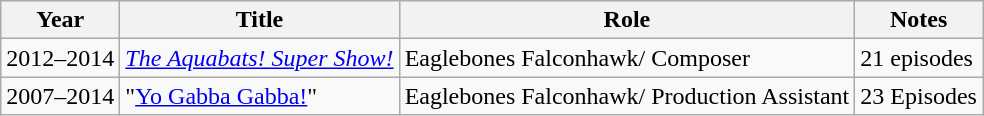<table class = "wikitable sortable">
<tr>
<th>Year</th>
<th>Title</th>
<th>Role</th>
<th class = "unsortable">Notes</th>
</tr>
<tr>
<td>2012–2014</td>
<td><em><a href='#'>The Aquabats! Super Show!</a></em></td>
<td>Eaglebones Falconhawk/ Composer</td>
<td>21 episodes</td>
</tr>
<tr>
<td>2007–2014</td>
<td>"<a href='#'>Yo Gabba Gabba!</a>"</td>
<td>Eaglebones Falconhawk/ Production Assistant</td>
<td>23 Episodes</td>
</tr>
</table>
